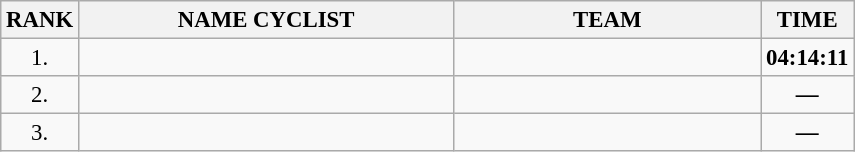<table class="wikitable" style="font-size:95%;">
<tr>
<th>RANK</th>
<th align="left" style="width: 16em">NAME CYCLIST</th>
<th align="left" style="width: 13em">TEAM</th>
<th>TIME</th>
</tr>
<tr>
<td align="center">1.</td>
<td></td>
<td></td>
<td align="center"><strong>04:14:11</strong></td>
</tr>
<tr>
<td align="center">2.</td>
<td></td>
<td></td>
<td align="center"><strong>—</strong></td>
</tr>
<tr>
<td align="center">3.</td>
<td></td>
<td></td>
<td align="center"><strong>—</strong></td>
</tr>
</table>
